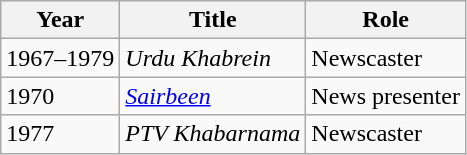<table class="wikitable sortable plainrowheaders">
<tr style="text-align:center;">
<th scope="col">Year</th>
<th scope="col">Title</th>
<th scope="col">Role</th>
</tr>
<tr>
<td>1967–1979</td>
<td><em>Urdu Khabrein</em></td>
<td>Newscaster</td>
</tr>
<tr>
<td>1970</td>
<td><em><a href='#'>Sairbeen</a></em></td>
<td>News presenter</td>
</tr>
<tr>
<td>1977</td>
<td><em>PTV Khabarnama</em></td>
<td>Newscaster</td>
</tr>
</table>
